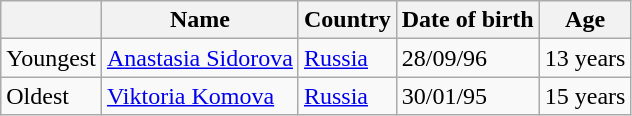<table class="wikitable">
<tr>
<th></th>
<th>Name</th>
<th>Country</th>
<th>Date of birth</th>
<th>Age</th>
</tr>
<tr>
<td>Youngest</td>
<td><a href='#'>Anastasia Sidorova</a></td>
<td>  <a href='#'>Russia</a></td>
<td>28/09/96</td>
<td>13 years</td>
</tr>
<tr>
<td>Oldest</td>
<td><a href='#'>Viktoria Komova</a></td>
<td> <a href='#'>Russia</a></td>
<td>30/01/95</td>
<td>15 years</td>
</tr>
</table>
